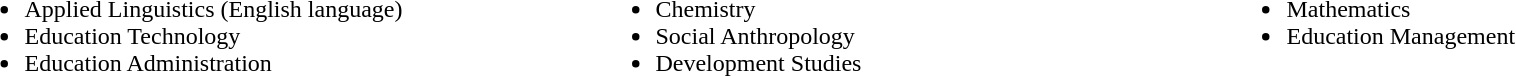<table width="100%">
<tr valign="top">
<td width="33%"><br><ul><li>Applied Linguistics (English language)</li><li>Education Technology</li><li>Education Administration</li></ul></td>
<td width="33%"><br><ul><li>Chemistry</li><li>Social Anthropology</li><li>Development Studies</li></ul></td>
<td width="33%"><br><ul><li>Mathematics</li><li>Education Management</li></ul></td>
</tr>
</table>
